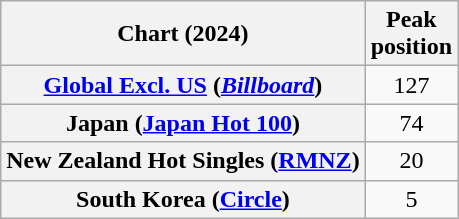<table class="wikitable plainrowheaders sortable" style="text-align:center">
<tr>
<th scope="col">Chart (2024)</th>
<th scope="col">Peak<br>position</th>
</tr>
<tr>
<th scope="row"><a href='#'>Global Excl. US</a> (<em><a href='#'>Billboard</a></em>)</th>
<td>127</td>
</tr>
<tr>
<th scope="row">Japan (<a href='#'>Japan Hot 100</a>)</th>
<td>74</td>
</tr>
<tr>
<th scope="row">New Zealand Hot Singles (<a href='#'>RMNZ</a>)</th>
<td>20</td>
</tr>
<tr>
<th scope="row">South Korea (<a href='#'>Circle</a>)</th>
<td>5</td>
</tr>
</table>
